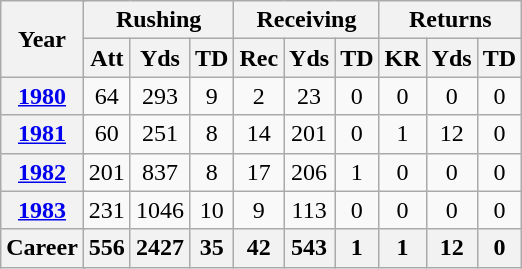<table class=wikitable style="text-align:center">
<tr>
<th rowspan="2" colspan="2">Year</th>
<th colspan="3">Rushing</th>
<th colspan="3">Receiving</th>
<th colspan="3">Returns</th>
</tr>
<tr>
<th>Att</th>
<th>Yds</th>
<th>TD</th>
<th>Rec</th>
<th>Yds</th>
<th>TD</th>
<th>KR</th>
<th>Yds</th>
<th>TD</th>
</tr>
<tr>
<th colspan="2"><a href='#'>1980</a></th>
<td>64</td>
<td>293</td>
<td>9</td>
<td>2</td>
<td>23</td>
<td>0</td>
<td>0</td>
<td>0</td>
<td>0</td>
</tr>
<tr>
<th colspan="2"><a href='#'>1981</a></th>
<td>60</td>
<td>251</td>
<td>8</td>
<td>14</td>
<td>201</td>
<td>0</td>
<td>1</td>
<td>12</td>
<td>0</td>
</tr>
<tr>
<th colspan="2"><a href='#'>1982</a></th>
<td>201</td>
<td>837</td>
<td>8</td>
<td>17</td>
<td>206</td>
<td>1</td>
<td>0</td>
<td>0</td>
<td>0</td>
</tr>
<tr>
<th colspan="2"><a href='#'>1983</a></th>
<td>231</td>
<td>1046</td>
<td>10</td>
<td>9</td>
<td>113</td>
<td>0</td>
<td>0</td>
<td>0</td>
<td>0</td>
</tr>
<tr>
<th colspan="2">Career</th>
<th>556</th>
<th>2427</th>
<th>35</th>
<th>42</th>
<th>543</th>
<th>1</th>
<th>1</th>
<th>12</th>
<th>0</th>
</tr>
</table>
